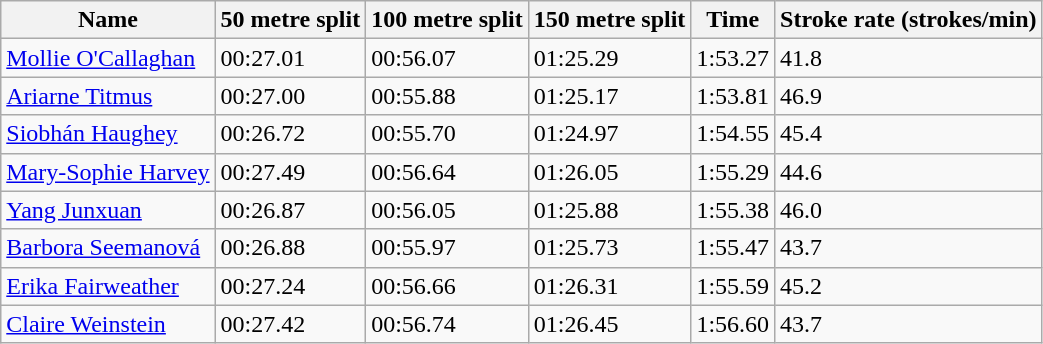<table class="wikitable sortable mw-collapsible">
<tr>
<th scope="col">Name</th>
<th scope="col">50 metre split</th>
<th scope="col">100 metre split</th>
<th scope="col">150 metre split</th>
<th scope="col">Time</th>
<th scope="col">Stroke rate (strokes/min)</th>
</tr>
<tr>
<td><a href='#'>Mollie O'Callaghan</a></td>
<td>00:27.01</td>
<td>00:56.07</td>
<td>01:25.29</td>
<td>1:53.27</td>
<td>41.8</td>
</tr>
<tr>
<td><a href='#'>Ariarne Titmus</a></td>
<td>00:27.00</td>
<td>00:55.88</td>
<td>01:25.17</td>
<td>1:53.81</td>
<td>46.9</td>
</tr>
<tr>
<td><a href='#'>Siobhán Haughey</a></td>
<td>00:26.72</td>
<td>00:55.70</td>
<td>01:24.97</td>
<td>1:54.55</td>
<td>45.4</td>
</tr>
<tr>
<td><a href='#'>Mary-Sophie Harvey</a></td>
<td>00:27.49</td>
<td>00:56.64</td>
<td>01:26.05</td>
<td>1:55.29</td>
<td>44.6</td>
</tr>
<tr>
<td><a href='#'>Yang Junxuan</a></td>
<td>00:26.87</td>
<td>00:56.05</td>
<td>01:25.88</td>
<td>1:55.38</td>
<td>46.0</td>
</tr>
<tr>
<td><a href='#'>Barbora Seemanová</a></td>
<td>00:26.88</td>
<td>00:55.97</td>
<td>01:25.73</td>
<td>1:55.47</td>
<td>43.7</td>
</tr>
<tr>
<td><a href='#'>Erika Fairweather</a></td>
<td>00:27.24</td>
<td>00:56.66</td>
<td>01:26.31</td>
<td>1:55.59</td>
<td>45.2</td>
</tr>
<tr>
<td><a href='#'>Claire Weinstein</a></td>
<td>00:27.42</td>
<td>00:56.74</td>
<td>01:26.45</td>
<td>1:56.60</td>
<td>43.7</td>
</tr>
</table>
